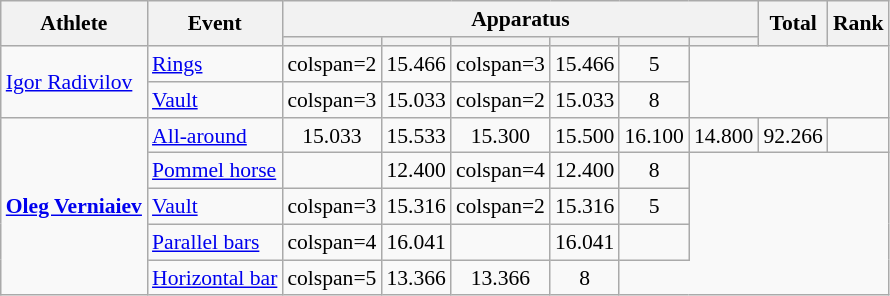<table class="wikitable" style="font-size:90%">
<tr>
<th rowspan=2>Athlete</th>
<th rowspan=2>Event</th>
<th colspan =6>Apparatus</th>
<th rowspan=2>Total</th>
<th rowspan=2>Rank</th>
</tr>
<tr style="font-size:95%">
<th></th>
<th></th>
<th></th>
<th></th>
<th></th>
<th></th>
</tr>
<tr align=center>
<td align=left rowspan=2><a href='#'>Igor Radivilov</a></td>
<td align=left><a href='#'>Rings</a></td>
<td>colspan=2 </td>
<td>15.466</td>
<td>colspan=3 </td>
<td>15.466</td>
<td>5</td>
</tr>
<tr align=center>
<td align=left><a href='#'>Vault</a></td>
<td>colspan=3 </td>
<td>15.033</td>
<td>colspan=2 </td>
<td>15.033</td>
<td>8</td>
</tr>
<tr align=center>
<td align=left rowspan=5><strong><a href='#'>Oleg Verniaiev</a></strong></td>
<td align=left><a href='#'>All-around</a></td>
<td>15.033</td>
<td>15.533</td>
<td>15.300</td>
<td>15.500</td>
<td>16.100</td>
<td>14.800</td>
<td>92.266</td>
<td></td>
</tr>
<tr align=center>
<td align=left><a href='#'>Pommel horse</a></td>
<td></td>
<td>12.400</td>
<td>colspan=4 </td>
<td>12.400</td>
<td>8</td>
</tr>
<tr align=center>
<td align=left><a href='#'>Vault</a></td>
<td>colspan=3 </td>
<td>15.316</td>
<td>colspan=2 </td>
<td>15.316</td>
<td>5</td>
</tr>
<tr align=center>
<td align=left><a href='#'>Parallel bars</a></td>
<td>colspan=4 </td>
<td>16.041</td>
<td></td>
<td>16.041</td>
<td></td>
</tr>
<tr align=center>
<td align=left><a href='#'>Horizontal bar</a></td>
<td>colspan=5 </td>
<td>13.366</td>
<td>13.366</td>
<td>8</td>
</tr>
</table>
